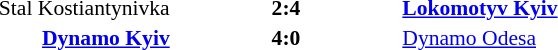<table width=100% cellspacing=1>
<tr>
<th width=20%></th>
<th width=12%></th>
<th width=20%></th>
<th></th>
</tr>
<tr style=font-size:90%>
<td align=right>Stal Kostiantynivka</td>
<td align=center><strong>2:4</strong></td>
<td><strong><a href='#'>Lokomotyv Kyiv</a></strong></td>
<td align=center></td>
</tr>
<tr style=font-size:90%>
<td align=right><strong><a href='#'>Dynamo Kyiv</a></strong></td>
<td align=center><strong>4:0</strong></td>
<td><a href='#'>Dynamo Odesa</a></td>
<td align=center></td>
</tr>
</table>
